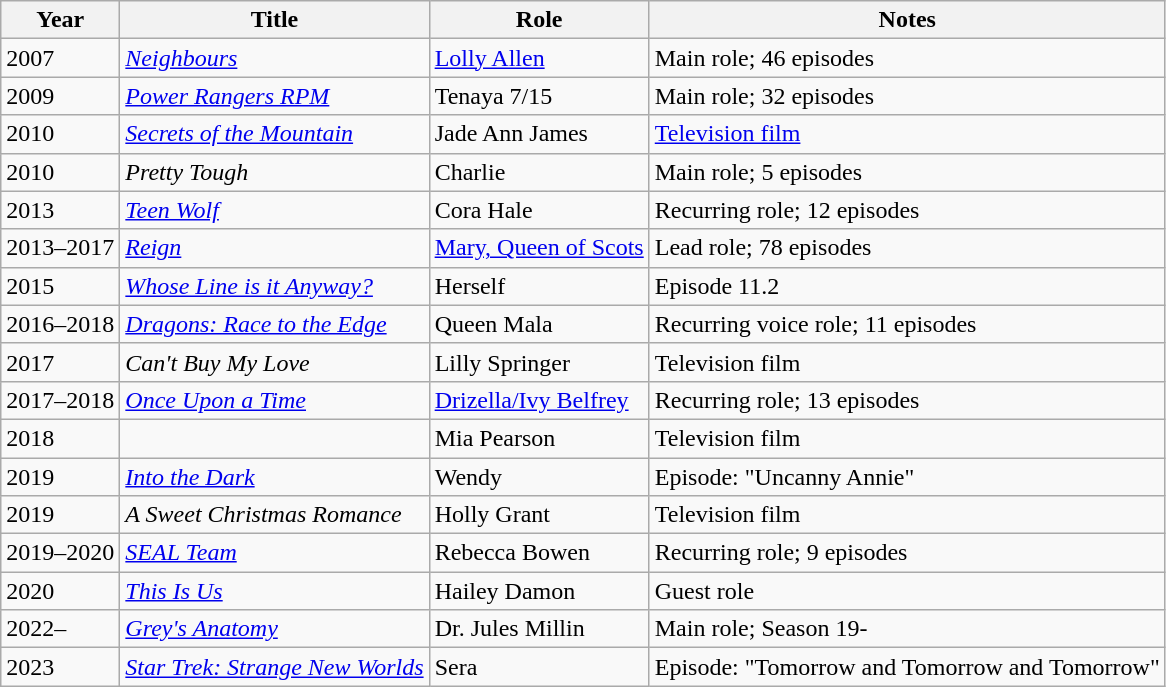<table class="wikitable sortable">
<tr>
<th>Year</th>
<th>Title</th>
<th>Role</th>
<th class="unsortable">Notes</th>
</tr>
<tr>
<td>2007</td>
<td><em><a href='#'>Neighbours</a></em></td>
<td><a href='#'>Lolly Allen</a></td>
<td>Main role; 46 episodes</td>
</tr>
<tr>
<td>2009</td>
<td><em><a href='#'>Power Rangers RPM</a></em></td>
<td>Tenaya 7/15</td>
<td>Main role; 32 episodes</td>
</tr>
<tr>
<td>2010</td>
<td><em><a href='#'>Secrets of the Mountain</a></em></td>
<td>Jade Ann James</td>
<td><a href='#'>Television film</a></td>
</tr>
<tr>
<td>2010</td>
<td><em>Pretty Tough</em></td>
<td>Charlie</td>
<td>Main role; 5 episodes</td>
</tr>
<tr>
<td>2013</td>
<td><em><a href='#'>Teen Wolf</a></em></td>
<td>Cora Hale</td>
<td>Recurring role; 12 episodes</td>
</tr>
<tr>
<td>2013–2017</td>
<td><em><a href='#'>Reign</a></em></td>
<td><a href='#'>Mary, Queen of Scots</a></td>
<td>Lead role; 78 episodes</td>
</tr>
<tr>
<td>2015</td>
<td><em><a href='#'>Whose Line is it Anyway?</a></em></td>
<td>Herself</td>
<td>Episode 11.2</td>
</tr>
<tr>
<td>2016–2018</td>
<td><em><a href='#'>Dragons: Race to the Edge</a></em></td>
<td>Queen Mala</td>
<td>Recurring voice role; 11 episodes</td>
</tr>
<tr>
<td>2017</td>
<td><em>Can't Buy My Love</em></td>
<td>Lilly Springer</td>
<td>Television film</td>
</tr>
<tr>
<td>2017–2018</td>
<td><em><a href='#'>Once Upon a Time</a></em></td>
<td><a href='#'>Drizella/Ivy Belfrey</a></td>
<td>Recurring role; 13 episodes</td>
</tr>
<tr>
<td>2018</td>
<td><em></em></td>
<td>Mia Pearson</td>
<td>Television film</td>
</tr>
<tr>
<td>2019</td>
<td><em><a href='#'>Into the Dark</a></em></td>
<td>Wendy</td>
<td>Episode: "Uncanny Annie"</td>
</tr>
<tr>
<td>2019</td>
<td><em>A Sweet Christmas Romance</em></td>
<td>Holly Grant</td>
<td>Television film</td>
</tr>
<tr>
<td>2019–2020</td>
<td><em><a href='#'>SEAL Team</a></em></td>
<td>Rebecca Bowen</td>
<td>Recurring role; 9 episodes</td>
</tr>
<tr>
<td>2020</td>
<td><em><a href='#'>This Is Us</a></em></td>
<td>Hailey Damon</td>
<td>Guest role</td>
</tr>
<tr>
<td>2022–</td>
<td><em><a href='#'>Grey's Anatomy</a></em></td>
<td>Dr. Jules Millin</td>
<td>Main role; Season 19-</td>
</tr>
<tr>
<td>2023</td>
<td><em><a href='#'>Star Trek: Strange New Worlds</a></em></td>
<td>Sera</td>
<td>Episode: "Tomorrow and Tomorrow and Tomorrow"</td>
</tr>
</table>
